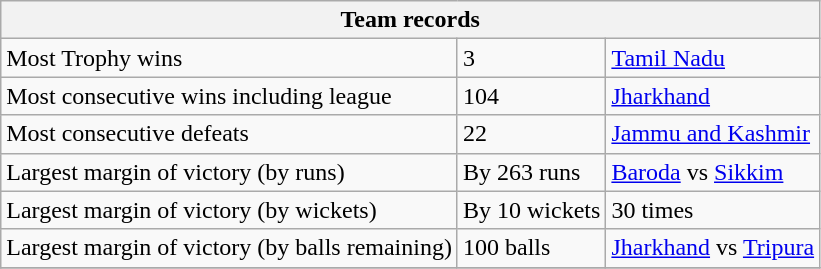<table class="wikitable">
<tr>
<th colspan="3">Team records</th>
</tr>
<tr>
<td>Most Trophy wins</td>
<td>3</td>
<td><a href='#'>Tamil Nadu</a></td>
</tr>
<tr>
<td>Most consecutive wins including league</td>
<td>104</td>
<td><a href='#'>Jharkhand</a></td>
</tr>
<tr>
<td>Most consecutive defeats</td>
<td>22</td>
<td><a href='#'>Jammu and Kashmir</a></td>
</tr>
<tr>
<td>Largest margin of victory (by runs)</td>
<td>By 263 runs</td>
<td><a href='#'>Baroda</a> vs <a href='#'>Sikkim</a></td>
</tr>
<tr>
<td>Largest margin of victory (by wickets)</td>
<td>By 10 wickets</td>
<td>30 times</td>
</tr>
<tr>
<td>Largest margin of victory (by balls remaining)</td>
<td>100 balls</td>
<td><a href='#'>Jharkhand</a> vs <a href='#'>Tripura</a></td>
</tr>
<tr>
</tr>
</table>
